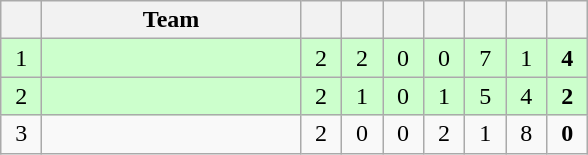<table class="wikitable" style="text-align:center">
<tr>
<th width=20></th>
<th width=165>Team</th>
<th width=20></th>
<th width=20></th>
<th width=20></th>
<th width=20></th>
<th width=20></th>
<th width=20></th>
<th width=20></th>
</tr>
<tr style="background:#cfc;">
<td>1</td>
<td style="text-align:left;"></td>
<td>2</td>
<td>2</td>
<td>0</td>
<td>0</td>
<td>7</td>
<td>1</td>
<td><strong>4</strong></td>
</tr>
<tr style="background:#cfc;">
<td>2</td>
<td style="text-align:left;"></td>
<td>2</td>
<td>1</td>
<td>0</td>
<td>1</td>
<td>5</td>
<td>4</td>
<td><strong>2</strong></td>
</tr>
<tr>
<td>3</td>
<td style="text-align:left;"></td>
<td>2</td>
<td>0</td>
<td>0</td>
<td>2</td>
<td>1</td>
<td>8</td>
<td><strong>0</strong></td>
</tr>
</table>
